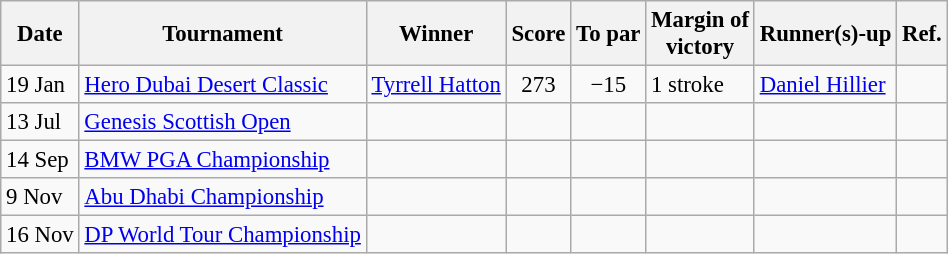<table class=wikitable style="font-size:95%">
<tr>
<th>Date</th>
<th>Tournament</th>
<th>Winner</th>
<th>Score</th>
<th>To par</th>
<th>Margin of<br>victory</th>
<th>Runner(s)-up</th>
<th>Ref.</th>
</tr>
<tr>
<td>19 Jan</td>
<td><a href='#'>Hero Dubai Desert Classic</a></td>
<td> <a href='#'>Tyrrell Hatton</a></td>
<td align=center>273</td>
<td align=center>−15</td>
<td>1 stroke</td>
<td> <a href='#'>Daniel Hillier</a></td>
<td></td>
</tr>
<tr>
<td>13 Jul</td>
<td><a href='#'>Genesis Scottish Open</a></td>
<td></td>
<td align=center></td>
<td align=center></td>
<td></td>
<td></td>
<td></td>
</tr>
<tr>
<td>14 Sep</td>
<td><a href='#'>BMW PGA Championship</a></td>
<td></td>
<td align=center></td>
<td align=center></td>
<td></td>
<td></td>
<td></td>
</tr>
<tr>
<td>9 Nov</td>
<td><a href='#'>Abu Dhabi Championship</a></td>
<td></td>
<td align=center></td>
<td align=center></td>
<td></td>
<td></td>
<td></td>
</tr>
<tr>
<td>16 Nov</td>
<td><a href='#'>DP World Tour Championship</a></td>
<td></td>
<td align=center></td>
<td align=center></td>
<td></td>
<td></td>
<td></td>
</tr>
</table>
